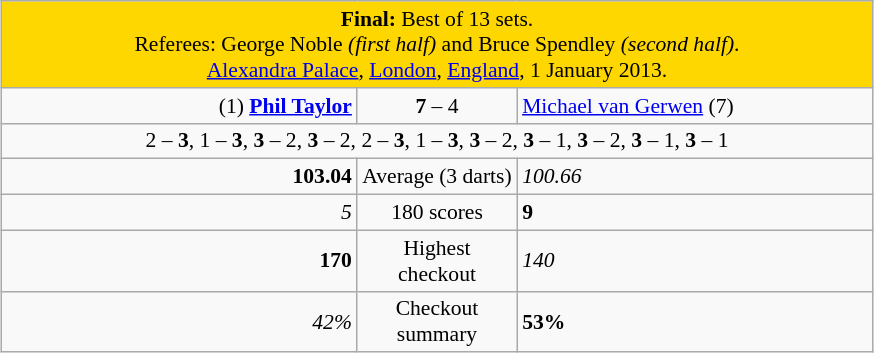<table class="wikitable" style="font-size: 90%; margin: 1em auto 1em auto;">
<tr>
<td colspan="3" align="center" bgcolor="#ffd700"><strong>Final:</strong> Best of 13 sets. <br> Referees:  George Noble <em>(first half)</em> and  Bruce Spendley <em>(second half)</em>.<br><a href='#'>Alexandra Palace</a>, <a href='#'>London</a>, <a href='#'>England</a>, 1 January 2013.</td>
</tr>
<tr>
<td width="230" align="right">(1) <strong><a href='#'>Phil Taylor</a></strong> </td>
<td width="100" align="center"><strong>7</strong> – 4</td>
<td width="230"> <a href='#'>Michael van Gerwen</a> (7)</td>
</tr>
<tr>
<td colspan="3" align="center" style="font-size: 100%">2 – <strong>3</strong>, 1 – <strong>3</strong>, <strong>3</strong> – 2, <strong>3</strong> – 2, 2 – <strong>3</strong>, 1 – <strong>3</strong>, <strong>3</strong> – 2, <strong>3</strong> – 1, <strong>3</strong> – 2, <strong>3</strong> – 1, <strong>3</strong> – 1</td>
</tr>
<tr>
<td align="right"><strong>103.04</strong></td>
<td align="center">Average (3 darts)</td>
<td><em>100.66</em></td>
</tr>
<tr>
<td align="right"><em>5</em></td>
<td align="center">180 scores</td>
<td><strong>9</strong></td>
</tr>
<tr>
<td align="right"><strong>170</strong></td>
<td align="center">Highest checkout</td>
<td><em>140</em></td>
</tr>
<tr>
<td align="right"><em>42%</em></td>
<td align="center">Checkout summary</td>
<td><strong>53%</strong></td>
</tr>
</table>
